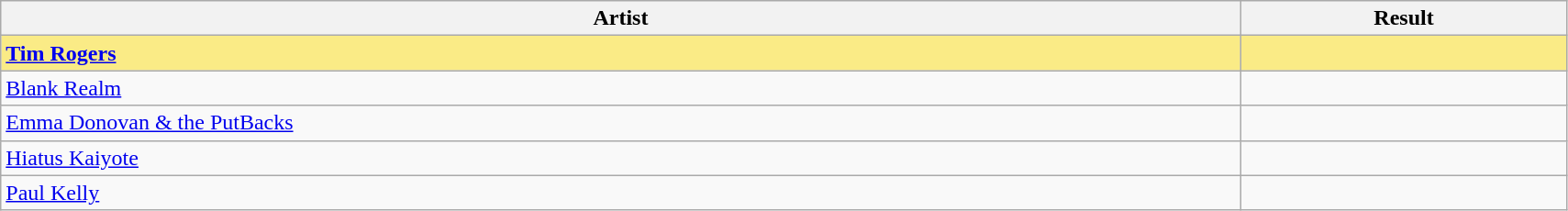<table class="sortable wikitable">
<tr>
<th width="19%">Artist</th>
<th width="5%">Result</th>
</tr>
<tr style="background:#FAEB86">
<td><strong><a href='#'>Tim Rogers</a></strong></td>
<td></td>
</tr>
<tr>
<td><a href='#'>Blank Realm</a></td>
<td></td>
</tr>
<tr>
<td><a href='#'>Emma Donovan & the PutBacks</a></td>
<td></td>
</tr>
<tr>
<td><a href='#'>Hiatus Kaiyote</a></td>
<td></td>
</tr>
<tr>
<td><a href='#'>Paul Kelly</a></td>
<td></td>
</tr>
</table>
